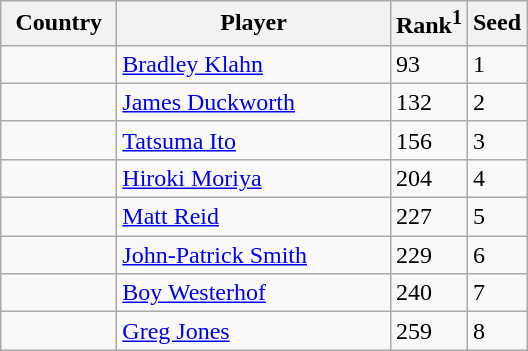<table class="sortable wikitable">
<tr>
<th width="70">Country</th>
<th width="175">Player</th>
<th>Rank<sup>1</sup></th>
<th>Seed</th>
</tr>
<tr>
<td></td>
<td><a href='#'>Bradley Klahn</a></td>
<td>93</td>
<td>1</td>
</tr>
<tr>
<td></td>
<td><a href='#'>James Duckworth</a></td>
<td>132</td>
<td>2</td>
</tr>
<tr>
<td></td>
<td><a href='#'>Tatsuma Ito</a></td>
<td>156</td>
<td>3</td>
</tr>
<tr>
<td></td>
<td><a href='#'>Hiroki Moriya</a></td>
<td>204</td>
<td>4</td>
</tr>
<tr>
<td></td>
<td><a href='#'>Matt Reid</a></td>
<td>227</td>
<td>5</td>
</tr>
<tr>
<td></td>
<td><a href='#'>John-Patrick Smith</a></td>
<td>229</td>
<td>6</td>
</tr>
<tr>
<td></td>
<td><a href='#'>Boy Westerhof</a></td>
<td>240</td>
<td>7</td>
</tr>
<tr>
<td></td>
<td><a href='#'>Greg Jones</a></td>
<td>259</td>
<td>8</td>
</tr>
</table>
